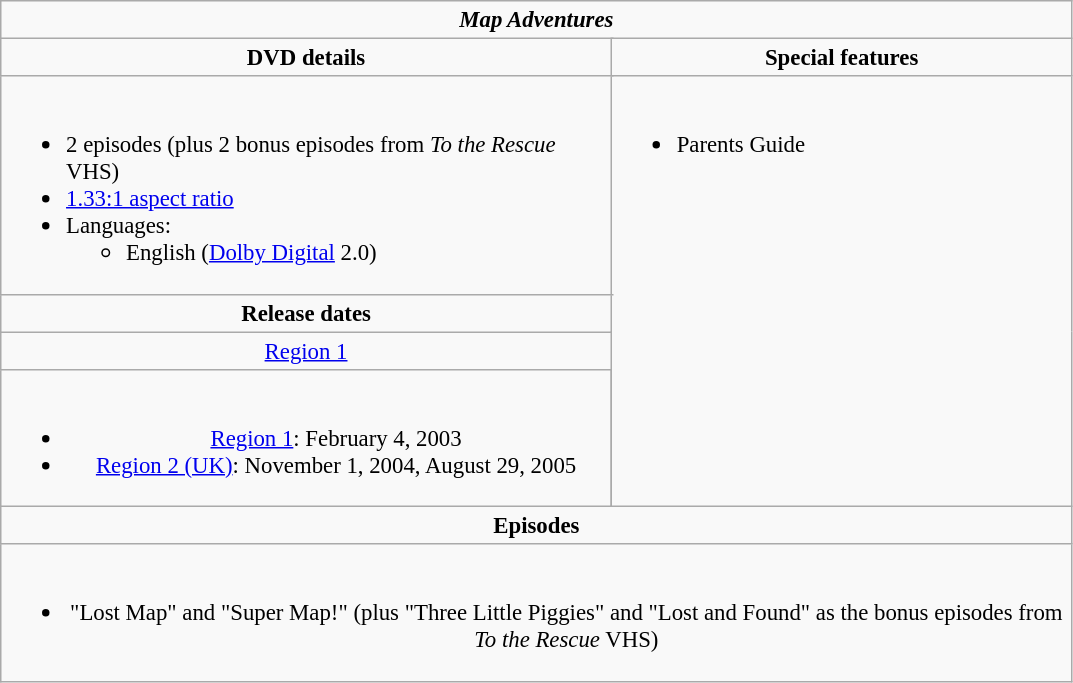<table class="wikitable" style="font-size: 95%;">
<tr>
<td colspan="4" align="center"><strong><em>Map Adventures</em></strong></td>
</tr>
<tr valign="top">
<td colspan="3" style="text-align:center; width:400px;"><strong>DVD details</strong></td>
<td style="width:300px; text-align:center;"><strong>Special features</strong></td>
</tr>
<tr valign="top">
<td colspan="3" style="text-align:left; width:400px;"><br><ul><li>2 episodes (plus 2 bonus episodes from <em>To the Rescue</em> VHS)</li><li><a href='#'>1.33:1 aspect ratio</a></li><li>Languages:<ul><li>English (<a href='#'>Dolby Digital</a> 2.0)</li></ul></li></ul></td>
<td rowspan="4" style="text-align:left; width:300px;"><br><ul><li>Parents Guide</li></ul></td>
</tr>
<tr>
<td colspan="3" style="text-align:center;"><strong>Release dates</strong></td>
</tr>
<tr>
<td colspan="3" style="text-align:center;"><a href='#'>Region 1</a></td>
</tr>
<tr style="text-align:center;">
<td><br><ul><li><a href='#'>Region 1</a>: February 4, 2003</li><li><a href='#'>Region 2 (UK)</a>: November 1, 2004, August 29, 2005</li></ul></td>
</tr>
<tr>
<td colspan="4" style="text-align:center; width:400px;"><strong>Episodes</strong></td>
</tr>
<tr>
<td colspan="4" style="text-align:center; width:400px;"><br><ul><li>"Lost Map" and "Super Map!" (plus "Three Little Piggies" and "Lost and Found" as the bonus episodes from <em>To the Rescue</em> VHS)</li></ul></td>
</tr>
</table>
